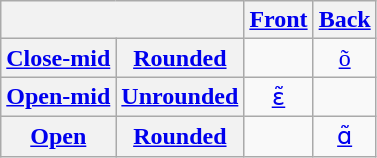<table class="wikitable" style="text-align:center">
<tr>
<th colspan="2"></th>
<th><a href='#'>Front</a></th>
<th><a href='#'>Back</a></th>
</tr>
<tr>
<th><a href='#'>Close-mid</a></th>
<th><a href='#'>Rounded</a></th>
<td></td>
<td><a href='#'>õ</a></td>
</tr>
<tr>
<th><a href='#'>Open-mid</a></th>
<th><a href='#'>Unrounded</a></th>
<td><a href='#'>ɛ̃</a></td>
<td></td>
</tr>
<tr>
<th><a href='#'>Open</a></th>
<th><a href='#'>Rounded</a></th>
<td></td>
<td><a href='#'>ɑ̃</a></td>
</tr>
</table>
